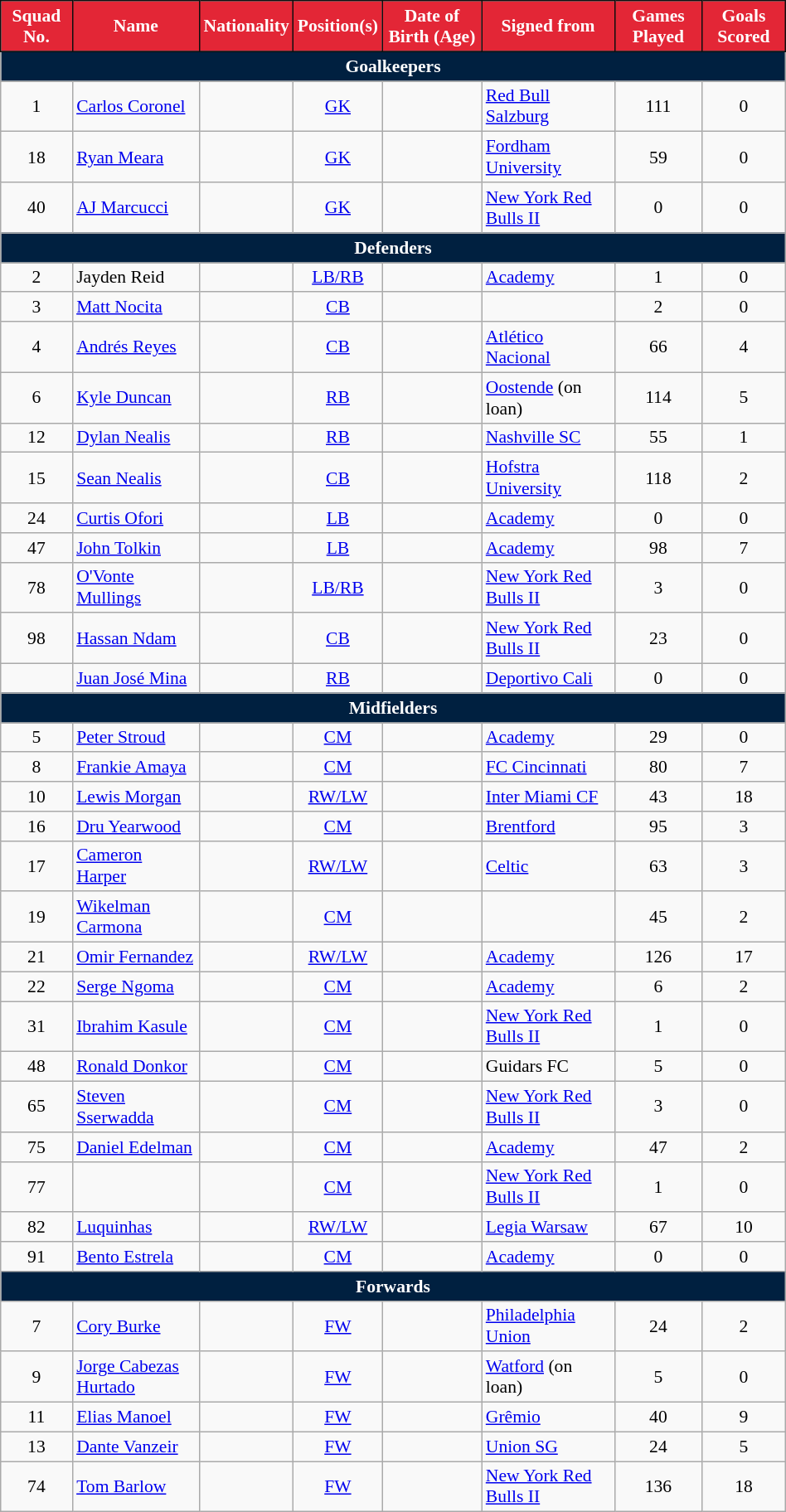<table class="wikitable" style="text-align:center; font-size:90%; width:50%;">
<tr>
<th style="background:#E32636; color:#fff;  border:1px solid #0e0e0e; text-align:center;">Squad No.</th>
<th style="background:#E32636; color:#fff;  border:1px solid #0e0e0e; text-align:center;">Name</th>
<th style="background:#E32636; color:#fff;  border:1px solid #0e0e0e; text-align:center;">Nationality</th>
<th style="background:#E32636; color:#fff;  border:1px solid #0e0e0e; text-align:center;">Position(s)</th>
<th style="background:#E32636; color:#fff;  border:1px solid #0e0e0e; text-align:center;">Date of Birth (Age)</th>
<th style="background:#E32636; color:#fff;  border:1px solid #0e0e0e; text-align:center;">Signed from</th>
<th style="background:#E32636; color:#fff;  border:1px solid #0e0e0e; text-align:center;">Games Played</th>
<th style="background:#E32636; color:#fff;  border:1px solid #0e0e0e; text-align:center;">Goals Scored</th>
</tr>
<tr>
<th colspan="8" style="background:#002040; color:white; text-align:center;">Goalkeepers</th>
</tr>
<tr>
<td>1</td>
<td align="left"><a href='#'>Carlos Coronel</a></td>
<td></td>
<td><a href='#'>GK</a></td>
<td></td>
<td align="left"> <a href='#'>Red Bull Salzburg</a></td>
<td>111</td>
<td>0</td>
</tr>
<tr>
<td>18</td>
<td align="left"><a href='#'>Ryan Meara</a></td>
<td></td>
<td><a href='#'>GK</a></td>
<td></td>
<td align="left"> <a href='#'>Fordham University</a></td>
<td>59</td>
<td>0</td>
</tr>
<tr>
<td>40</td>
<td align="left"><a href='#'>AJ Marcucci</a></td>
<td></td>
<td><a href='#'>GK</a></td>
<td></td>
<td align="left"> <a href='#'>New York Red Bulls II</a></td>
<td>0</td>
<td>0</td>
</tr>
<tr>
<th colspan="8" style="background:#002040; color:white; text-align:center;">Defenders</th>
</tr>
<tr>
<td>2</td>
<td align="left">Jayden Reid</td>
<td></td>
<td><a href='#'>LB/RB</a></td>
<td></td>
<td align="left"><a href='#'>Academy</a></td>
<td>1</td>
<td>0</td>
</tr>
<tr>
<td>3</td>
<td align="left"><a href='#'>Matt Nocita</a></td>
<td></td>
<td><a href='#'>CB</a></td>
<td></td>
<td align="left"></td>
<td>2</td>
<td>0</td>
</tr>
<tr>
<td>4</td>
<td align="left"><a href='#'>Andrés Reyes</a></td>
<td></td>
<td><a href='#'>CB</a></td>
<td></td>
<td align="left"> <a href='#'>Atlético Nacional</a></td>
<td>66</td>
<td>4</td>
</tr>
<tr>
<td>6</td>
<td align="left"><a href='#'>Kyle Duncan</a></td>
<td></td>
<td><a href='#'>RB</a></td>
<td></td>
<td align="left"> <a href='#'>Oostende</a> (on loan)</td>
<td>114</td>
<td>5</td>
</tr>
<tr>
<td>12</td>
<td align="left"><a href='#'>Dylan Nealis</a></td>
<td></td>
<td><a href='#'>RB</a></td>
<td></td>
<td align="left"> <a href='#'>Nashville SC</a></td>
<td>55</td>
<td>1</td>
</tr>
<tr>
<td>15</td>
<td align="left"><a href='#'>Sean Nealis</a></td>
<td></td>
<td><a href='#'>CB</a></td>
<td></td>
<td align="left"> <a href='#'>Hofstra University</a></td>
<td>118</td>
<td>2</td>
</tr>
<tr>
<td>24</td>
<td align="left"><a href='#'>Curtis Ofori</a></td>
<td></td>
<td><a href='#'>LB</a></td>
<td></td>
<td align="left"><a href='#'>Academy</a></td>
<td>0</td>
<td>0</td>
</tr>
<tr>
<td>47</td>
<td align="left"><a href='#'>John Tolkin</a></td>
<td></td>
<td><a href='#'>LB</a></td>
<td></td>
<td align="left"><a href='#'>Academy</a></td>
<td>98</td>
<td>7</td>
</tr>
<tr>
<td>78</td>
<td align="left"><a href='#'>O'Vonte Mullings</a></td>
<td></td>
<td><a href='#'>LB/RB</a></td>
<td></td>
<td align="left"> <a href='#'>New York Red Bulls II</a></td>
<td>3</td>
<td>0</td>
</tr>
<tr>
<td>98</td>
<td align="left"><a href='#'>Hassan Ndam</a></td>
<td></td>
<td><a href='#'>CB</a></td>
<td></td>
<td align="left"> <a href='#'>New York Red Bulls II</a></td>
<td>23</td>
<td>0</td>
</tr>
<tr>
<td></td>
<td align="left"><a href='#'>Juan José Mina</a></td>
<td></td>
<td><a href='#'>RB</a></td>
<td></td>
<td align="left"> <a href='#'>Deportivo Cali</a></td>
<td>0</td>
<td>0</td>
</tr>
<tr>
<th colspan="8" style="background:#002040; color:white; text-align:center;">Midfielders</th>
</tr>
<tr>
<td>5</td>
<td align="left"><a href='#'>Peter Stroud</a></td>
<td></td>
<td><a href='#'>CM</a></td>
<td></td>
<td align="left"><a href='#'>Academy</a></td>
<td>29</td>
<td>0</td>
</tr>
<tr>
<td>8</td>
<td align="left"><a href='#'>Frankie Amaya</a></td>
<td></td>
<td><a href='#'>CM</a></td>
<td></td>
<td align="left"> <a href='#'>FC Cincinnati</a></td>
<td>80</td>
<td>7</td>
</tr>
<tr>
<td>10</td>
<td align="left"><a href='#'>Lewis Morgan</a></td>
<td></td>
<td><a href='#'>RW/LW</a></td>
<td></td>
<td align="left"> <a href='#'>Inter Miami CF</a></td>
<td>43</td>
<td>18</td>
</tr>
<tr>
<td>16</td>
<td align="left"><a href='#'>Dru Yearwood</a></td>
<td></td>
<td><a href='#'>CM</a></td>
<td></td>
<td align="left"> <a href='#'>Brentford</a></td>
<td>95</td>
<td>3</td>
</tr>
<tr>
<td>17</td>
<td align="left"><a href='#'>Cameron Harper</a></td>
<td></td>
<td><a href='#'>RW/LW</a></td>
<td></td>
<td align="left"> <a href='#'>Celtic</a></td>
<td>63</td>
<td>3</td>
</tr>
<tr>
<td>19</td>
<td align="left"><a href='#'>Wikelman Carmona</a></td>
<td></td>
<td><a href='#'>CM</a></td>
<td></td>
<td align="left"></td>
<td>45</td>
<td>2</td>
</tr>
<tr>
<td>21</td>
<td align="left"><a href='#'>Omir Fernandez</a></td>
<td></td>
<td><a href='#'>RW/LW</a></td>
<td></td>
<td align="left"><a href='#'>Academy</a></td>
<td>126</td>
<td>17</td>
</tr>
<tr>
<td>22</td>
<td align="left"><a href='#'>Serge Ngoma</a></td>
<td></td>
<td><a href='#'>CM</a></td>
<td></td>
<td align="left"><a href='#'>Academy</a></td>
<td>6</td>
<td>2</td>
</tr>
<tr>
<td>31</td>
<td align="left"><a href='#'>Ibrahim Kasule</a></td>
<td></td>
<td><a href='#'>CM</a></td>
<td></td>
<td align="left"> <a href='#'>New York Red Bulls II</a></td>
<td>1</td>
<td>0</td>
</tr>
<tr>
<td>48</td>
<td align="left"><a href='#'>Ronald Donkor</a></td>
<td></td>
<td><a href='#'>CM</a></td>
<td></td>
<td align="left"> Guidars FC</td>
<td>5</td>
<td>0</td>
</tr>
<tr>
<td>65</td>
<td align="left"><a href='#'>Steven Sserwadda</a></td>
<td></td>
<td><a href='#'>CM</a></td>
<td></td>
<td align="left"> <a href='#'>New York Red Bulls II</a></td>
<td>3</td>
<td>0</td>
</tr>
<tr>
<td>75</td>
<td align="left"><a href='#'>Daniel Edelman</a></td>
<td></td>
<td><a href='#'>CM</a></td>
<td></td>
<td align="left"><a href='#'>Academy</a></td>
<td>47</td>
<td>2</td>
</tr>
<tr>
<td>77</td>
<td></td>
<td></td>
<td><a href='#'>CM</a></td>
<td></td>
<td align="left"> <a href='#'>New York Red Bulls II</a></td>
<td>1</td>
<td>0</td>
</tr>
<tr>
<td>82</td>
<td align="left"><a href='#'>Luquinhas</a></td>
<td></td>
<td><a href='#'>RW/LW</a></td>
<td></td>
<td align="left"> <a href='#'>Legia Warsaw</a></td>
<td>67</td>
<td>10</td>
</tr>
<tr>
<td>91</td>
<td align="left"><a href='#'>Bento Estrela</a></td>
<td></td>
<td><a href='#'>CM</a></td>
<td></td>
<td align="left"><a href='#'>Academy</a></td>
<td>0</td>
<td>0</td>
</tr>
<tr>
<th colspan="8" style="background:#002040; color:white; text-align:center;">Forwards</th>
</tr>
<tr>
<td>7</td>
<td align="left"><a href='#'>Cory Burke</a></td>
<td></td>
<td><a href='#'>FW</a></td>
<td></td>
<td align="left"> <a href='#'>Philadelphia Union</a></td>
<td>24</td>
<td>2</td>
</tr>
<tr>
<td>9</td>
<td align="left"><a href='#'>Jorge Cabezas Hurtado</a></td>
<td></td>
<td><a href='#'>FW</a></td>
<td></td>
<td align="left"> <a href='#'>Watford</a> (on loan)</td>
<td>5</td>
<td>0</td>
</tr>
<tr>
<td>11</td>
<td align="left"><a href='#'>Elias Manoel</a></td>
<td></td>
<td><a href='#'>FW</a></td>
<td></td>
<td align="left"> <a href='#'>Grêmio</a></td>
<td>40</td>
<td>9</td>
</tr>
<tr>
<td>13</td>
<td align="left"><a href='#'>Dante Vanzeir</a></td>
<td></td>
<td><a href='#'>FW</a></td>
<td></td>
<td align="left"> <a href='#'>Union SG</a></td>
<td>24</td>
<td>5</td>
</tr>
<tr>
<td>74</td>
<td align="left"><a href='#'>Tom Barlow</a></td>
<td></td>
<td><a href='#'>FW</a></td>
<td></td>
<td align="left"> <a href='#'>New York Red Bulls II</a></td>
<td>136</td>
<td>18</td>
</tr>
</table>
